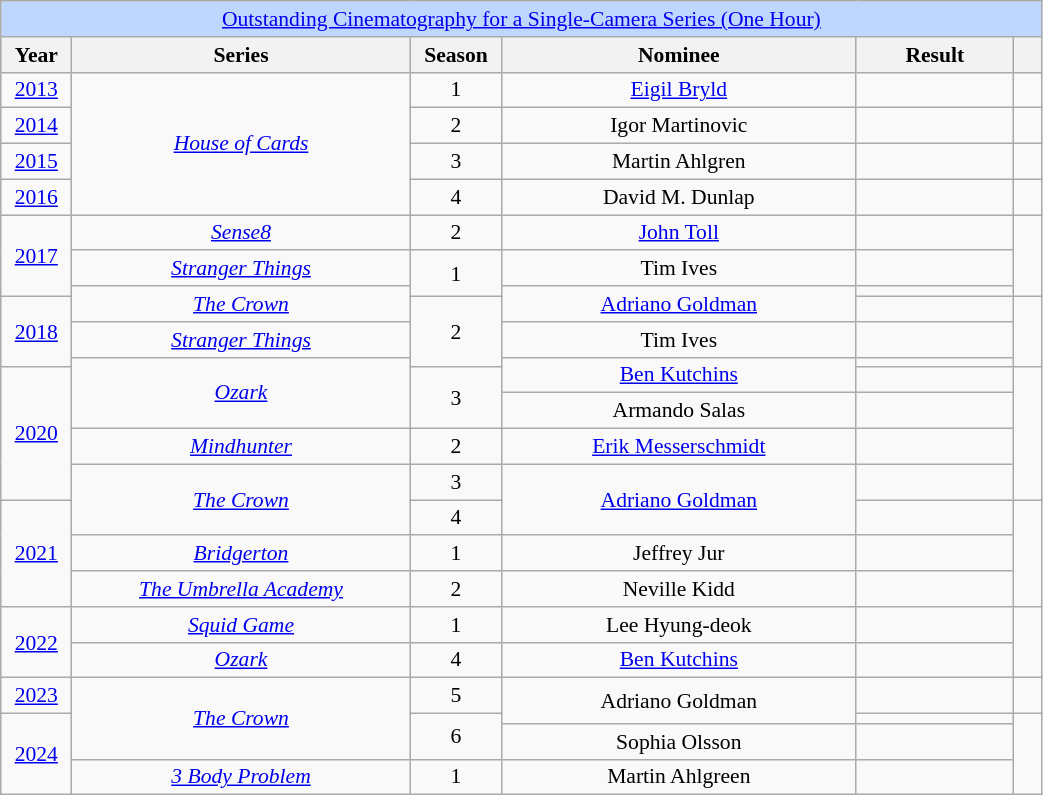<table class="wikitable plainrowheaders" style="text-align: center; font-size: 90%" width=55%>
<tr ---- bgcolor="#bfd7ff">
<td colspan=6 align=center><a href='#'>Outstanding Cinematography for a Single-Camera Series (One Hour)</a></td>
</tr>
<tr ---- bgcolor="#bfd7ff">
<th scope="col" style="width:1%;">Year</th>
<th scope="col" style="width:12%;">Series</th>
<th scope="col" style="width:1%;">Season</th>
<th scope="col" style="width:12%;">Nominee</th>
<th scope="col" style="width:5%;">Result</th>
<th scope="col" style="width:1%;"></th>
</tr>
<tr>
<td><a href='#'>2013</a></td>
<td rowspan="4"><em><a href='#'>House of Cards</a></em></td>
<td>1</td>
<td><a href='#'>Eigil Bryld</a></td>
<td></td>
<td></td>
</tr>
<tr>
<td><a href='#'>2014</a></td>
<td>2</td>
<td>Igor Martinovic</td>
<td></td>
<td></td>
</tr>
<tr>
<td><a href='#'>2015</a></td>
<td>3</td>
<td>Martin Ahlgren</td>
<td></td>
<td></td>
</tr>
<tr>
<td><a href='#'>2016</a></td>
<td>4</td>
<td>David M. Dunlap</td>
<td></td>
<td></td>
</tr>
<tr>
<td rowspan="3"><a href='#'>2017</a></td>
<td><em><a href='#'>Sense8</a></em></td>
<td>2</td>
<td><a href='#'>John Toll</a></td>
<td></td>
<td rowspan="3"></td>
</tr>
<tr>
<td><em><a href='#'>Stranger Things</a></em></td>
<td rowspan="2">1</td>
<td>Tim Ives</td>
<td></td>
</tr>
<tr>
<td rowspan="2"><em><a href='#'>The Crown</a></em></td>
<td rowspan="2"><a href='#'>Adriano Goldman</a></td>
<td></td>
</tr>
<tr>
<td rowspan="3"><a href='#'>2018</a></td>
<td rowspan="3">2</td>
<td></td>
<td rowspan="3"></td>
</tr>
<tr>
<td><em><a href='#'>Stranger Things</a></em></td>
<td>Tim Ives</td>
<td></td>
</tr>
<tr>
<td rowspan="3"><em><a href='#'>Ozark</a></em></td>
<td rowspan="2"><a href='#'>Ben Kutchins</a></td>
<td></td>
</tr>
<tr>
<td rowspan="4"><a href='#'>2020</a></td>
<td rowspan="2">3</td>
<td></td>
<td rowspan=4"></td>
</tr>
<tr>
<td>Armando Salas</td>
<td></td>
</tr>
<tr>
<td><em><a href='#'>Mindhunter</a></em></td>
<td>2</td>
<td><a href='#'>Erik Messerschmidt</a></td>
<td></td>
</tr>
<tr>
<td rowspan="2"><em><a href='#'>The Crown</a></em></td>
<td>3</td>
<td rowspan="2"><a href='#'>Adriano Goldman</a></td>
<td></td>
</tr>
<tr>
<td rowspan="3"><a href='#'>2021</a></td>
<td>4</td>
<td></td>
<td rowspan="3"></td>
</tr>
<tr>
<td><em><a href='#'>Bridgerton</a></em></td>
<td>1</td>
<td>Jeffrey Jur</td>
<td></td>
</tr>
<tr>
<td><em><a href='#'>The Umbrella Academy</a></em></td>
<td>2</td>
<td>Neville Kidd</td>
<td></td>
</tr>
<tr>
<td rowspan="2"><a href='#'>2022</a></td>
<td><em><a href='#'>Squid Game</a></em></td>
<td>1</td>
<td>Lee Hyung-deok</td>
<td></td>
<td rowspan="2"></td>
</tr>
<tr>
<td><em><a href='#'>Ozark</a></em></td>
<td>4</td>
<td><a href='#'>Ben Kutchins</a></td>
<td></td>
</tr>
<tr>
<td><a href='#'>2023</a></td>
<td rowspan="3"><em><a href='#'>The Crown</a></em></td>
<td>5</td>
<td rowspan="2">Adriano Goldman</td>
<td></td>
<td></td>
</tr>
<tr>
<td rowspan="3"><a href='#'>2024</a></td>
<td rowspan="2">6</td>
<td></td>
<td rowspan="3"></td>
</tr>
<tr>
<td>Sophia Olsson</td>
<td></td>
</tr>
<tr>
<td><em><a href='#'>3 Body Problem</a></em></td>
<td>1</td>
<td>Martin Ahlgreen</td>
<td></td>
</tr>
</table>
